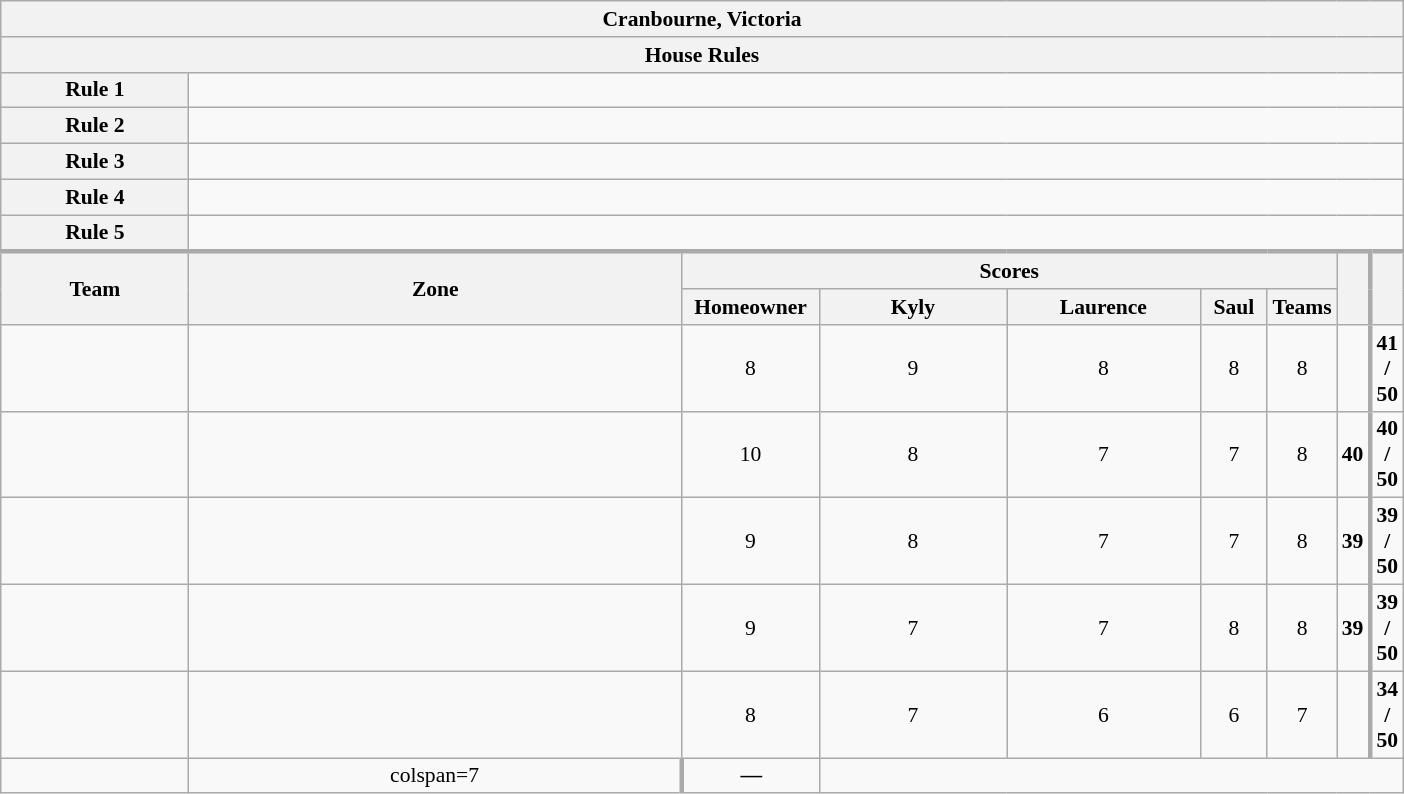<table class="wikitable plainrowheaders" style="text-align:center; font-size:90%; width:65em;">
<tr>
<th colspan="9" >Cranbourne, Victoria</th>
</tr>
<tr>
<th colspan="9">House Rules</th>
</tr>
<tr>
<th>Rule 1</th>
<td colspan="8"></td>
</tr>
<tr>
<th>Rule 2</th>
<td colspan="8"></td>
</tr>
<tr>
<th>Rule 3</th>
<td colspan="8"></td>
</tr>
<tr>
<th>Rule 4</th>
<td colspan="8"></td>
</tr>
<tr>
<th>Rule 5</th>
<td colspan="8"></td>
</tr>
<tr style="border-top:3px solid #aaa;">
<th rowspan="2">Team</th>
<th rowspan="2" style="width:40%;">Zone</th>
<th colspan="5" style="width:40%;">Scores</th>
<th rowspan="2" style="width:10%;"></th>
<th rowspan="2" style="width:10%; border-left:3px solid #aaa;"></th>
</tr>
<tr>
<th style="width:10%;">Homeowner</th>
<th style="width:15%;">Kyly</th>
<th style="width:15%;">Laurence</th>
<th style="width:15%;">Saul</th>
<th style="width:15%;">Teams</th>
</tr>
<tr>
<td style="width:15%;"></td>
<td></td>
<td>8</td>
<td>9</td>
<td>8</td>
<td>8</td>
<td>8</td>
<td></td>
<td style="border-left:3px solid #aaa;"><strong>41 / 50</strong></td>
</tr>
<tr>
<td style="width:15%;"></td>
<td></td>
<td>10</td>
<td>8</td>
<td>7</td>
<td>7</td>
<td>8</td>
<td><strong>40</strong></td>
<td style="border-left:3px solid #aaa;"><strong>40 / 50</strong></td>
</tr>
<tr>
<td style="width:15%;"></td>
<td></td>
<td>9</td>
<td>8</td>
<td>7</td>
<td>7</td>
<td>8</td>
<td><strong>39</strong></td>
<td style="border-left:3px solid #aaa;"><strong>39 / 50</strong></td>
</tr>
<tr>
<td style="width:15%;"></td>
<td></td>
<td>9</td>
<td>7</td>
<td>7</td>
<td>8</td>
<td>8</td>
<td><strong>39</strong></td>
<td style="border-left:3px solid #aaa;"><strong>39 / 50</strong></td>
</tr>
<tr>
<td style="width:15%;"></td>
<td></td>
<td>8</td>
<td>7</td>
<td>6</td>
<td>6</td>
<td>7</td>
<td></td>
<td style="border-left:3px solid #aaa;"><strong>34 / 50</strong></td>
</tr>
<tr>
<td style="width:15%;"></td>
<td>colspan=7 </td>
<td style="border-left:3px solid #aaa;"><strong> — </strong></td>
</tr>
</table>
